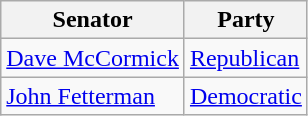<table class="wikitable">
<tr>
<th>Senator</th>
<th>Party</th>
</tr>
<tr>
<td><a href='#'>Dave McCormick</a></td>
<td><a href='#'>Republican</a></td>
</tr>
<tr>
<td><a href='#'>John Fetterman</a></td>
<td><a href='#'>Democratic</a></td>
</tr>
</table>
